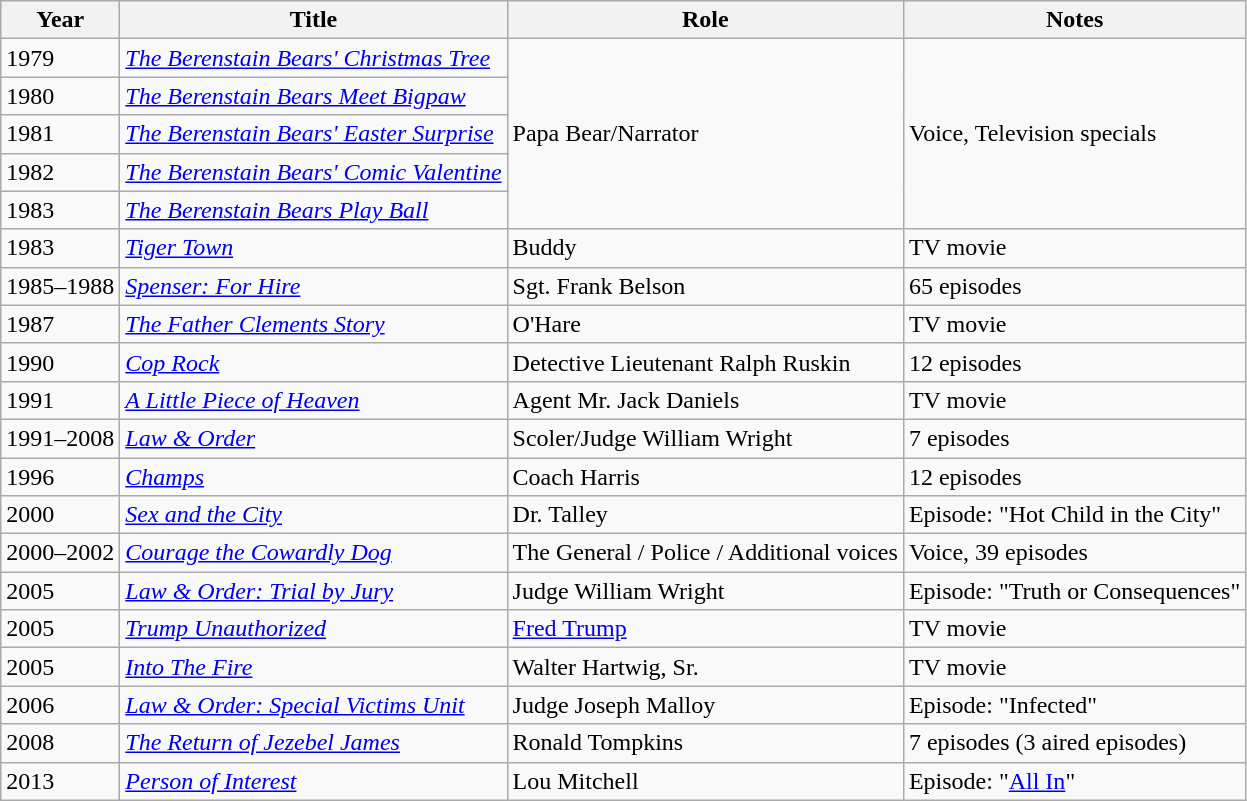<table class="wikitable">
<tr>
<th>Year</th>
<th>Title</th>
<th>Role</th>
<th>Notes</th>
</tr>
<tr>
<td>1979</td>
<td><em><a href='#'>The Berenstain Bears' Christmas Tree</a></em></td>
<td rowspan="5">Papa Bear/Narrator</td>
<td rowspan="5">Voice, Television specials</td>
</tr>
<tr>
<td>1980</td>
<td><em><a href='#'>The Berenstain Bears Meet Bigpaw</a></em></td>
</tr>
<tr>
<td>1981</td>
<td><em><a href='#'>The Berenstain Bears' Easter Surprise</a></em></td>
</tr>
<tr>
<td>1982</td>
<td><em><a href='#'>The Berenstain Bears' Comic Valentine</a></em></td>
</tr>
<tr>
<td>1983</td>
<td><em><a href='#'>The Berenstain Bears Play Ball</a></em></td>
</tr>
<tr>
<td>1983</td>
<td><em><a href='#'>Tiger Town</a></em></td>
<td>Buddy</td>
<td>TV movie</td>
</tr>
<tr>
<td>1985–1988</td>
<td><em><a href='#'>Spenser: For Hire</a></em></td>
<td>Sgt. Frank Belson</td>
<td>65 episodes</td>
</tr>
<tr>
<td>1987</td>
<td><em><a href='#'>The Father Clements Story</a></em></td>
<td>O'Hare</td>
<td>TV movie</td>
</tr>
<tr>
<td>1990</td>
<td><em><a href='#'>Cop Rock</a></em></td>
<td>Detective Lieutenant Ralph Ruskin</td>
<td>12 episodes</td>
</tr>
<tr>
<td>1991</td>
<td><em><a href='#'>A Little Piece of Heaven</a></em></td>
<td>Agent Mr. Jack Daniels</td>
<td>TV movie</td>
</tr>
<tr>
<td>1991–2008</td>
<td><em><a href='#'>Law & Order</a></em></td>
<td>Scoler/Judge William Wright</td>
<td>7 episodes</td>
</tr>
<tr>
<td>1996</td>
<td><em><a href='#'>Champs</a></em></td>
<td>Coach Harris</td>
<td>12 episodes</td>
</tr>
<tr>
<td>2000</td>
<td><em><a href='#'>Sex and the City</a></em></td>
<td>Dr. Talley</td>
<td>Episode: "Hot Child in the City"</td>
</tr>
<tr>
<td>2000–2002</td>
<td><em><a href='#'>Courage the Cowardly Dog</a></em></td>
<td>The General / Police / Additional voices</td>
<td>Voice, 39 episodes</td>
</tr>
<tr>
<td>2005</td>
<td><em><a href='#'>Law & Order: Trial by Jury</a></em></td>
<td>Judge William Wright</td>
<td>Episode: "Truth or Consequences"</td>
</tr>
<tr>
<td>2005</td>
<td><em><a href='#'>Trump Unauthorized</a></em></td>
<td><a href='#'>Fred Trump</a></td>
<td>TV movie</td>
</tr>
<tr>
<td>2005</td>
<td><em><a href='#'>Into The Fire</a></em></td>
<td>Walter Hartwig, Sr.</td>
<td>TV movie</td>
</tr>
<tr>
<td>2006</td>
<td><em><a href='#'>Law & Order: Special Victims Unit</a></em></td>
<td>Judge Joseph Malloy</td>
<td>Episode: "Infected"</td>
</tr>
<tr>
<td>2008</td>
<td><em><a href='#'>The Return of Jezebel James</a></em></td>
<td>Ronald Tompkins</td>
<td>7 episodes (3 aired episodes)</td>
</tr>
<tr>
<td>2013</td>
<td><em><a href='#'>Person of Interest</a></em></td>
<td>Lou Mitchell</td>
<td>Episode: "<a href='#'>All In</a>"</td>
</tr>
</table>
